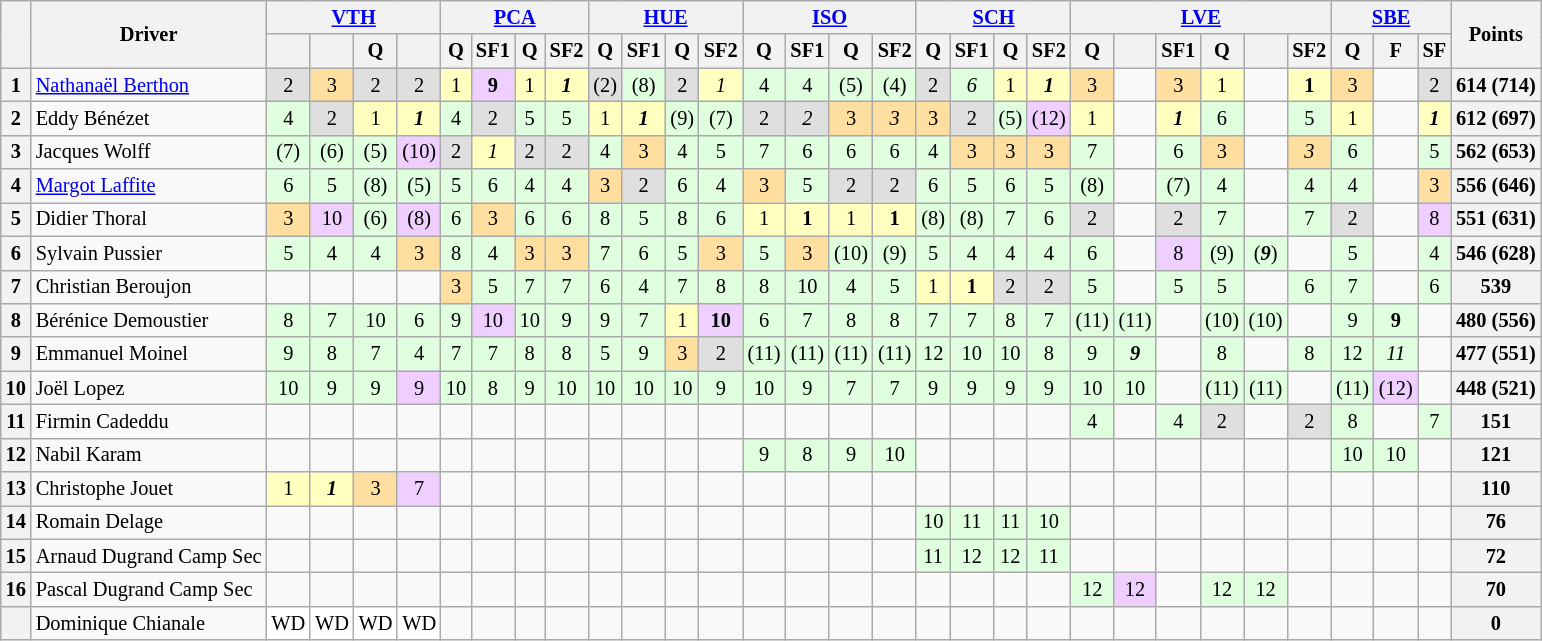<table align=left| class="wikitable" style="font-size: 85%; text-align: center">
<tr valign="top">
<th rowspan=2 valign=middle></th>
<th rowspan=2 valign=middle>Driver</th>
<th colspan=4><a href='#'>VTH</a><br></th>
<th colspan=4><a href='#'>PCA</a><br></th>
<th colspan=4><a href='#'>HUE</a><br></th>
<th colspan=4><a href='#'>ISO</a><br></th>
<th colspan=4><a href='#'>SCH</a><br></th>
<th colspan=6><a href='#'>LVE</a><br></th>
<th colspan=3><a href='#'>SBE</a><br></th>
<th rowspan=2 valign=middle>Points</th>
</tr>
<tr>
<th></th>
<th></th>
<th>Q</th>
<th></th>
<th>Q</th>
<th>SF1</th>
<th>Q</th>
<th>SF2</th>
<th>Q</th>
<th>SF1</th>
<th>Q</th>
<th>SF2</th>
<th>Q</th>
<th>SF1</th>
<th>Q</th>
<th>SF2</th>
<th>Q</th>
<th>SF1</th>
<th>Q</th>
<th>SF2</th>
<th>Q</th>
<th></th>
<th>SF1</th>
<th>Q</th>
<th></th>
<th>SF2</th>
<th>Q</th>
<th>F</th>
<th>SF</th>
</tr>
<tr>
<th>1</th>
<td align=left> <a href='#'>Nathanaël Berthon</a></td>
<td style="background:#DFDFDF;">2</td>
<td style="background:#FFDF9F;">3</td>
<td style="background:#DFDFDF;">2</td>
<td style="background:#DFDFDF;">2</td>
<td style="background:#FFFFBF;">1</td>
<td style="background:#EFCFFF;"><strong>9</strong></td>
<td style="background:#FFFFBF;">1</td>
<td style="background:#FFFFBF;"><strong><em>1</em></strong></td>
<td style="background:#DFDFDF;">(2)</td>
<td style="background:#DFFFDF;">(8)</td>
<td style="background:#DFDFDF;">2</td>
<td style="background:#FFFFBF;"><em>1</em></td>
<td style="background:#DFFFDF;">4</td>
<td style="background:#DFFFDF;">4</td>
<td style="background:#DFFFDF;">(5)</td>
<td style="background:#DFFFDF;">(4)</td>
<td style="background:#DFDFDF;">2</td>
<td style="background:#DFFFDF;"><em>6</em></td>
<td style="background:#FFFFBF;">1</td>
<td style="background:#FFFFBF;"><strong><em>1</em></strong></td>
<td style="background:#FFDF9F;">3</td>
<td></td>
<td style="background:#FFDF9F;">3</td>
<td style="background:#FFFFBF;">1</td>
<td></td>
<td style="background:#FFFFBF;"><strong>1</strong></td>
<td style="background:#FFDF9F;">3</td>
<td></td>
<td style="background:#DFDFDF;">2</td>
<th>614 (714)</th>
</tr>
<tr>
<th>2</th>
<td align=left> Eddy Bénézet</td>
<td style="background:#DFFFDF;">4</td>
<td style="background:#DFDFDF;">2</td>
<td style="background:#FFFFBF;">1</td>
<td style="background:#FFFFBF;"><strong><em>1</em></strong></td>
<td style="background:#DFFFDF;">4</td>
<td style="background:#DFDFDF;">2</td>
<td style="background:#DFFFDF;">5</td>
<td style="background:#DFFFDF;">5</td>
<td style="background:#FFFFBF;">1</td>
<td style="background:#FFFFBF;"><strong><em>1</em></strong></td>
<td style="background:#DFFFDF;">(9)</td>
<td style="background:#DFFFDF;">(7)</td>
<td style="background:#DFDFDF;">2</td>
<td style="background:#DFDFDF;"><em>2</em></td>
<td style="background:#FFDF9F;">3</td>
<td style="background:#FFDF9F;"><em>3</em></td>
<td style="background:#FFDF9F;">3</td>
<td style="background:#DFDFDF;">2</td>
<td style="background:#DFFFDF;">(5)</td>
<td style="background:#EFCFFF;">(12)</td>
<td style="background:#FFFFBF;">1</td>
<td></td>
<td style="background:#FFFFBF;"><strong><em>1</em></strong></td>
<td style="background:#DFFFDF;">6</td>
<td></td>
<td style="background:#DFFFDF;">5</td>
<td style="background:#FFFFBF;">1</td>
<td></td>
<td style="background:#FFFFBF;"><strong><em>1</em></strong></td>
<th>612 (697)</th>
</tr>
<tr>
<th>3</th>
<td align=left> Jacques Wolff</td>
<td style="background:#DFFFDF;">(7)</td>
<td style="background:#DFFFDF;">(6)</td>
<td style="background:#DFFFDF;">(5)</td>
<td style="background:#EFCFFF;">(10)</td>
<td style="background:#DFDFDF;">2</td>
<td style="background:#FFFFBF;"><em>1</em></td>
<td style="background:#DFDFDF;">2</td>
<td style="background:#DFDFDF;">2</td>
<td style="background:#DFFFDF;">4</td>
<td style="background:#FFDF9F;">3</td>
<td style="background:#DFFFDF;">4</td>
<td style="background:#DFFFDF;">5</td>
<td style="background:#DFFFDF;">7</td>
<td style="background:#DFFFDF;">6</td>
<td style="background:#DFFFDF;">6</td>
<td style="background:#DFFFDF;">6</td>
<td style="background:#DFFFDF;">4</td>
<td style="background:#FFDF9F;">3</td>
<td style="background:#FFDF9F;">3</td>
<td style="background:#FFDF9F;">3</td>
<td style="background:#DFFFDF;">7</td>
<td></td>
<td style="background:#DFFFDF;">6</td>
<td style="background:#FFDF9F;">3</td>
<td></td>
<td style="background:#FFDF9F;"><em>3</em></td>
<td style="background:#DFFFDF;">6</td>
<td></td>
<td style="background:#DFFFDF;">5</td>
<th>562 (653)</th>
</tr>
<tr>
<th>4</th>
<td align=left> <a href='#'>Margot Laffite</a></td>
<td style="background:#DFFFDF;">6</td>
<td style="background:#DFFFDF;">5</td>
<td style="background:#DFFFDF;">(8)</td>
<td style="background:#DFFFDF;">(5)</td>
<td style="background:#DFFFDF;">5</td>
<td style="background:#DFFFDF;">6</td>
<td style="background:#DFFFDF;">4</td>
<td style="background:#DFFFDF;">4</td>
<td style="background:#FFDF9F;">3</td>
<td style="background:#DFDFDF;">2</td>
<td style="background:#DFFFDF;">6</td>
<td style="background:#DFFFDF;">4</td>
<td style="background:#FFDF9F;">3</td>
<td style="background:#DFFFDF;">5</td>
<td style="background:#DFDFDF;">2</td>
<td style="background:#DFDFDF;">2</td>
<td style="background:#DFFFDF;">6</td>
<td style="background:#DFFFDF;">5</td>
<td style="background:#DFFFDF;">6</td>
<td style="background:#DFFFDF;">5</td>
<td style="background:#DFFFDF;">(8)</td>
<td></td>
<td style="background:#DFFFDF;">(7)</td>
<td style="background:#DFFFDF;">4</td>
<td></td>
<td style="background:#DFFFDF;">4</td>
<td style="background:#DFFFDF;">4</td>
<td></td>
<td style="background:#FFDF9F;">3</td>
<th>556 (646)</th>
</tr>
<tr>
<th>5</th>
<td align=left> Didier Thoral</td>
<td style="background:#FFDF9F;">3</td>
<td style="background:#EFCFFF;">10</td>
<td style="background:#DFFFDF;">(6)</td>
<td style="background:#EFCFFF;">(8)</td>
<td style="background:#DFFFDF;">6</td>
<td style="background:#FFDF9F;">3</td>
<td style="background:#DFFFDF;">6</td>
<td style="background:#DFFFDF;">6</td>
<td style="background:#DFFFDF;">8</td>
<td style="background:#DFFFDF;">5</td>
<td style="background:#DFFFDF;">8</td>
<td style="background:#DFFFDF;">6</td>
<td style="background:#FFFFBF;">1</td>
<td style="background:#FFFFBF;"><strong>1</strong></td>
<td style="background:#FFFFBF;">1</td>
<td style="background:#FFFFBF;"><strong>1</strong></td>
<td style="background:#DFFFDF;">(8)</td>
<td style="background:#DFFFDF;">(8)</td>
<td style="background:#DFFFDF;">7</td>
<td style="background:#DFFFDF;">6</td>
<td style="background:#DFDFDF;">2</td>
<td></td>
<td style="background:#DFDFDF;">2</td>
<td style="background:#DFFFDF;">7</td>
<td></td>
<td style="background:#DFFFDF;">7</td>
<td style="background:#DFDFDF;">2</td>
<td></td>
<td style="background:#EFCFFF;">8</td>
<th>551 (631)</th>
</tr>
<tr>
<th>6</th>
<td align=left> Sylvain Pussier</td>
<td style="background:#DFFFDF;">5</td>
<td style="background:#DFFFDF;">4</td>
<td style="background:#DFFFDF;">4</td>
<td style="background:#FFDF9F;">3</td>
<td style="background:#DFFFDF;">8</td>
<td style="background:#DFFFDF;">4</td>
<td style="background:#FFDF9F;">3</td>
<td style="background:#FFDF9F;">3</td>
<td style="background:#DFFFDF;">7</td>
<td style="background:#DFFFDF;">6</td>
<td style="background:#DFFFDF;">5</td>
<td style="background:#FFDF9F;">3</td>
<td style="background:#DFFFDF;">5</td>
<td style="background:#FFDF9F;">3</td>
<td style="background:#DFFFDF;">(10)</td>
<td style="background:#DFFFDF;">(9)</td>
<td style="background:#DFFFDF;">5</td>
<td style="background:#DFFFDF;">4</td>
<td style="background:#DFFFDF;">4</td>
<td style="background:#DFFFDF;">4</td>
<td style="background:#DFFFDF;">6</td>
<td></td>
<td style="background:#EFCFFF;">8</td>
<td style="background:#DFFFDF;">(9)</td>
<td style="background:#DFFFDF;">(<strong><em>9</em></strong>)</td>
<td></td>
<td style="background:#DFFFDF;">5</td>
<td></td>
<td style="background:#DFFFDF;">4</td>
<th>546 (628)</th>
</tr>
<tr>
<th>7</th>
<td align=left> Christian Beroujon</td>
<td></td>
<td></td>
<td></td>
<td></td>
<td style="background:#FFDF9F;">3</td>
<td style="background:#DFFFDF;">5</td>
<td style="background:#DFFFDF;">7</td>
<td style="background:#DFFFDF;">7</td>
<td style="background:#DFFFDF;">6</td>
<td style="background:#DFFFDF;">4</td>
<td style="background:#DFFFDF;">7</td>
<td style="background:#DFFFDF;">8</td>
<td style="background:#DFFFDF;">8</td>
<td style="background:#DFFFDF;">10</td>
<td style="background:#DFFFDF;">4</td>
<td style="background:#DFFFDF;">5</td>
<td style="background:#FFFFBF;">1</td>
<td style="background:#FFFFBF;"><strong>1</strong></td>
<td style="background:#DFDFDF;">2</td>
<td style="background:#DFDFDF;">2</td>
<td style="background:#DFFFDF;">5</td>
<td></td>
<td style="background:#DFFFDF;">5</td>
<td style="background:#DFFFDF;">5</td>
<td></td>
<td style="background:#DFFFDF;">6</td>
<td style="background:#DFFFDF;">7</td>
<td></td>
<td style="background:#DFFFDF;">6</td>
<th>539</th>
</tr>
<tr>
<th>8</th>
<td align=left> Bérénice Demoustier</td>
<td style="background:#DFFFDF;">8</td>
<td style="background:#DFFFDF;">7</td>
<td style="background:#DFFFDF;">10</td>
<td style="background:#DFFFDF;">6</td>
<td style="background:#DFFFDF;">9</td>
<td style="background:#EFCFFF;">10</td>
<td style="background:#DFFFDF;">10</td>
<td style="background:#DFFFDF;">9</td>
<td style="background:#DFFFDF;">9</td>
<td style="background:#DFFFDF;">7</td>
<td style="background:#FFFFBF;">1</td>
<td style="background:#EFCFFF;"><strong>10</strong></td>
<td style="background:#DFFFDF;">6</td>
<td style="background:#DFFFDF;">7</td>
<td style="background:#DFFFDF;">8</td>
<td style="background:#DFFFDF;">8</td>
<td style="background:#DFFFDF;">7</td>
<td style="background:#DFFFDF;">7</td>
<td style="background:#DFFFDF;">8</td>
<td style="background:#DFFFDF;">7</td>
<td style="background:#DFFFDF;">(11)</td>
<td style="background:#DFFFDF;">(11)</td>
<td></td>
<td style="background:#DFFFDF;">(10)</td>
<td style="background:#DFFFDF;">(10)</td>
<td></td>
<td style="background:#DFFFDF;">9</td>
<td style="background:#DFFFDF;"><strong>9</strong></td>
<td></td>
<th>480 (556)</th>
</tr>
<tr>
<th>9</th>
<td align=left> Emmanuel Moinel</td>
<td style="background:#DFFFDF;">9</td>
<td style="background:#DFFFDF;">8</td>
<td style="background:#DFFFDF;">7</td>
<td style="background:#DFFFDF;">4</td>
<td style="background:#DFFFDF;">7</td>
<td style="background:#DFFFDF;">7</td>
<td style="background:#DFFFDF;">8</td>
<td style="background:#DFFFDF;">8</td>
<td style="background:#DFFFDF;">5</td>
<td style="background:#DFFFDF;">9</td>
<td style="background:#FFDF9F;">3</td>
<td style="background:#DFDFDF;">2</td>
<td style="background:#DFFFDF;">(11)</td>
<td style="background:#DFFFDF;">(11)</td>
<td style="background:#DFFFDF;">(11)</td>
<td style="background:#DFFFDF;">(11)</td>
<td style="background:#DFFFDF;">12</td>
<td style="background:#DFFFDF;">10</td>
<td style="background:#DFFFDF;">10</td>
<td style="background:#DFFFDF;">8</td>
<td style="background:#DFFFDF;">9</td>
<td style="background:#DFFFDF;"><strong><em>9</em></strong></td>
<td></td>
<td style="background:#DFFFDF;">8</td>
<td></td>
<td style="background:#DFFFDF;">8</td>
<td style="background:#DFFFDF;">12</td>
<td style="background:#DFFFDF;"><em>11</em></td>
<td></td>
<th>477 (551)</th>
</tr>
<tr>
<th>10</th>
<td align=left> Joël Lopez</td>
<td style="background:#DFFFDF;">10</td>
<td style="background:#DFFFDF;">9</td>
<td style="background:#DFFFDF;">9</td>
<td style="background:#EFCFFF;">9</td>
<td style="background:#DFFFDF;">10</td>
<td style="background:#DFFFDF;">8</td>
<td style="background:#DFFFDF;">9</td>
<td style="background:#DFFFDF;">10</td>
<td style="background:#DFFFDF;">10</td>
<td style="background:#DFFFDF;">10</td>
<td style="background:#DFFFDF;">10</td>
<td style="background:#DFFFDF;">9</td>
<td style="background:#DFFFDF;">10</td>
<td style="background:#DFFFDF;">9</td>
<td style="background:#DFFFDF;">7</td>
<td style="background:#DFFFDF;">7</td>
<td style="background:#DFFFDF;">9</td>
<td style="background:#DFFFDF;">9</td>
<td style="background:#DFFFDF;">9</td>
<td style="background:#DFFFDF;">9</td>
<td style="background:#DFFFDF;">10</td>
<td style="background:#DFFFDF;">10</td>
<td></td>
<td style="background:#DFFFDF;">(11)</td>
<td style="background:#DFFFDF;">(11)</td>
<td></td>
<td style="background:#DFFFDF;">(11)</td>
<td style="background:#EFCFFF;">(12)</td>
<td></td>
<th>448 (521)</th>
</tr>
<tr>
<th>11</th>
<td align=left> Firmin Cadeddu</td>
<td></td>
<td></td>
<td></td>
<td></td>
<td></td>
<td></td>
<td></td>
<td></td>
<td></td>
<td></td>
<td></td>
<td></td>
<td></td>
<td></td>
<td></td>
<td></td>
<td></td>
<td></td>
<td></td>
<td></td>
<td style="background:#DFFFDF;">4</td>
<td></td>
<td style="background:#DFFFDF;">4</td>
<td style="background:#DFDFDF;">2</td>
<td></td>
<td style="background:#DFDFDF;">2</td>
<td style="background:#DFFFDF;">8</td>
<td></td>
<td style="background:#DFFFDF;">7</td>
<th>151</th>
</tr>
<tr>
<th>12</th>
<td align=left> Nabil Karam</td>
<td></td>
<td></td>
<td></td>
<td></td>
<td></td>
<td></td>
<td></td>
<td></td>
<td></td>
<td></td>
<td></td>
<td></td>
<td style="background:#DFFFDF;">9</td>
<td style="background:#DFFFDF;">8</td>
<td style="background:#DFFFDF;">9</td>
<td style="background:#DFFFDF;">10</td>
<td></td>
<td></td>
<td></td>
<td></td>
<td></td>
<td></td>
<td></td>
<td></td>
<td></td>
<td></td>
<td style="background:#DFFFDF;">10</td>
<td style="background:#DFFFDF;">10</td>
<td></td>
<th>121</th>
</tr>
<tr>
<th>13</th>
<td align=left> Christophe Jouet</td>
<td style="background:#FFFFBF;">1</td>
<td style="background:#FFFFBF;"><strong><em>1</em></strong></td>
<td style="background:#FFDF9F;">3</td>
<td style="background:#EFCFFF;">7</td>
<td></td>
<td></td>
<td></td>
<td></td>
<td></td>
<td></td>
<td></td>
<td></td>
<td></td>
<td></td>
<td></td>
<td></td>
<td></td>
<td></td>
<td></td>
<td></td>
<td></td>
<td></td>
<td></td>
<td></td>
<td></td>
<td></td>
<td></td>
<td></td>
<td></td>
<th>110</th>
</tr>
<tr>
<th>14</th>
<td align=left> Romain Delage</td>
<td></td>
<td></td>
<td></td>
<td></td>
<td></td>
<td></td>
<td></td>
<td></td>
<td></td>
<td></td>
<td></td>
<td></td>
<td></td>
<td></td>
<td></td>
<td></td>
<td style="background:#DFFFDF;">10</td>
<td style="background:#DFFFDF;">11</td>
<td style="background:#DFFFDF;">11</td>
<td style="background:#DFFFDF;">10</td>
<td></td>
<td></td>
<td></td>
<td></td>
<td></td>
<td></td>
<td></td>
<td></td>
<td></td>
<th>76</th>
</tr>
<tr>
<th>15</th>
<td align=left> Arnaud Dugrand Camp Sec</td>
<td></td>
<td></td>
<td></td>
<td></td>
<td></td>
<td></td>
<td></td>
<td></td>
<td></td>
<td></td>
<td></td>
<td></td>
<td></td>
<td></td>
<td></td>
<td></td>
<td style="background:#DFFFDF;">11</td>
<td style="background:#DFFFDF;">12</td>
<td style="background:#DFFFDF;">12</td>
<td style="background:#DFFFDF;">11</td>
<td></td>
<td></td>
<td></td>
<td></td>
<td></td>
<td></td>
<td></td>
<td></td>
<td></td>
<th>72</th>
</tr>
<tr>
<th>16</th>
<td align=left> Pascal Dugrand Camp Sec</td>
<td></td>
<td></td>
<td></td>
<td></td>
<td></td>
<td></td>
<td></td>
<td></td>
<td></td>
<td></td>
<td></td>
<td></td>
<td></td>
<td></td>
<td></td>
<td></td>
<td></td>
<td></td>
<td></td>
<td></td>
<td style="background:#DFFFDF;">12</td>
<td style="background:#EFCFFF;">12</td>
<td></td>
<td style="background:#DFFFDF;">12</td>
<td style="background:#DFFFDF;">12</td>
<td></td>
<td></td>
<td></td>
<td></td>
<th>70</th>
</tr>
<tr>
<th></th>
<td align=left> Dominique Chianale</td>
<td style="background:#FFFFFF;">WD</td>
<td style="background:#FFFFFF;">WD</td>
<td style="background:#FFFFFF;">WD</td>
<td style="background:#FFFFFF;">WD</td>
<td></td>
<td></td>
<td></td>
<td></td>
<td></td>
<td></td>
<td></td>
<td></td>
<td></td>
<td></td>
<td></td>
<td></td>
<td></td>
<td></td>
<td></td>
<td></td>
<td></td>
<td></td>
<td></td>
<td></td>
<td></td>
<td></td>
<td></td>
<td></td>
<td></td>
<th>0</th>
</tr>
</table>
